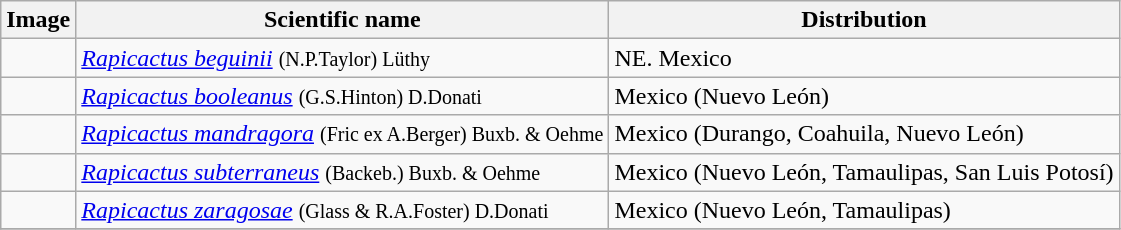<table class="wikitable ">
<tr>
<th>Image</th>
<th>Scientific name</th>
<th>Distribution</th>
</tr>
<tr>
<td></td>
<td><em><a href='#'>Rapicactus beguinii</a></em> <small>(N.P.Taylor) Lüthy</small></td>
<td>NE. Mexico</td>
</tr>
<tr>
<td></td>
<td><em><a href='#'>Rapicactus booleanus</a></em> <small> (G.S.Hinton) D.Donati</small></td>
<td>Mexico (Nuevo León)</td>
</tr>
<tr>
<td></td>
<td><em><a href='#'>Rapicactus mandragora</a></em> <small>(Fric ex A.Berger) Buxb. & Oehme</small></td>
<td>Mexico (Durango, Coahuila, Nuevo León)</td>
</tr>
<tr>
<td></td>
<td><em><a href='#'>Rapicactus subterraneus</a></em> <small>(Backeb.) Buxb. & Oehme</small></td>
<td>Mexico (Nuevo León, Tamaulipas, San Luis Potosí)</td>
</tr>
<tr>
<td></td>
<td><em><a href='#'>Rapicactus zaragosae</a></em> <small>(Glass & R.A.Foster) D.Donati</small></td>
<td>Mexico (Nuevo León, Tamaulipas)</td>
</tr>
<tr>
</tr>
</table>
